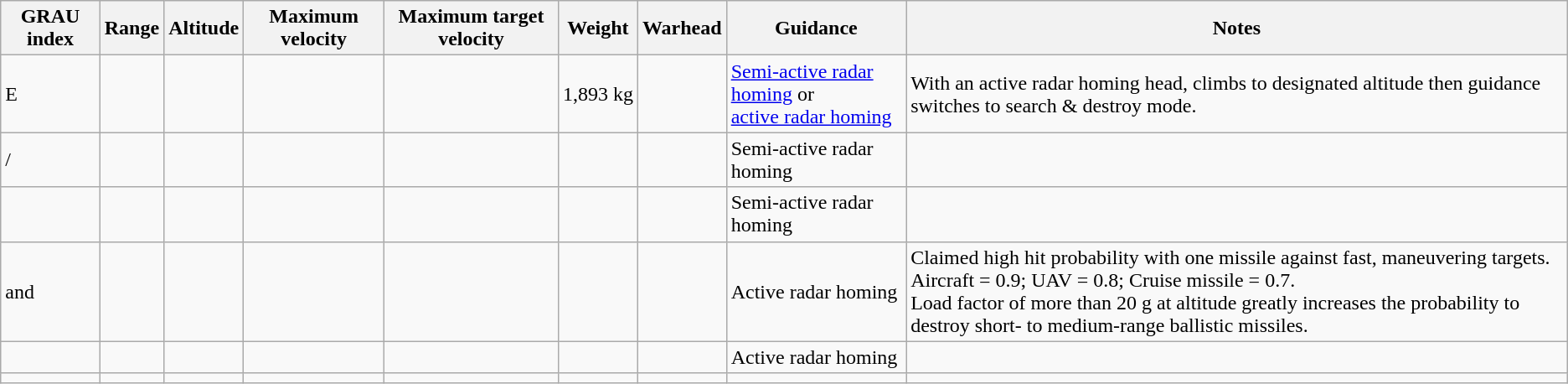<table class="wikitable">
<tr>
<th>GRAU index</th>
<th>Range</th>
<th>Altitude</th>
<th>Maximum velocity</th>
<th>Maximum target velocity</th>
<th>Weight</th>
<th>Warhead</th>
<th>Guidance</th>
<th>Notes</th>
</tr>
<tr>
<td>E</td>
<td></td>
<td></td>
<td></td>
<td></td>
<td>1,893 kg</td>
<td></td>
<td><a href='#'>Semi-active radar homing</a> or<br><a href='#'>active radar homing</a></td>
<td>With an active radar homing head, climbs to designated altitude then guidance switches to search & destroy mode.</td>
</tr>
<tr>
<td>/<br></td>
<td></td>
<td></td>
<td></td>
<td></td>
<td></td>
<td></td>
<td>Semi-active radar homing</td>
<td></td>
</tr>
<tr>
<td></td>
<td></td>
<td></td>
<td></td>
<td></td>
<td></td>
<td></td>
<td>Semi-active radar homing</td>
<td></td>
</tr>
<tr>
<td> and <br></td>
<td></td>
<td></td>
<td> </td>
<td></td>
<td></td>
<td></td>
<td>Active radar homing</td>
<td>Claimed high hit probability with one missile against fast, maneuvering targets. Aircraft = 0.9; UAV = 0.8; Cruise missile = 0.7.<br> Load factor of more than 20 g at  altitude greatly increases the probability to destroy short- to medium-range ballistic missiles.</td>
</tr>
<tr>
<td></td>
<td></td>
<td></td>
<td></td>
<td></td>
<td></td>
<td></td>
<td>Active radar homing</td>
<td></td>
</tr>
<tr>
<td></td>
<td></td>
<td></td>
<td></td>
<td></td>
<td></td>
<td></td>
<td></td>
<td></td>
</tr>
</table>
